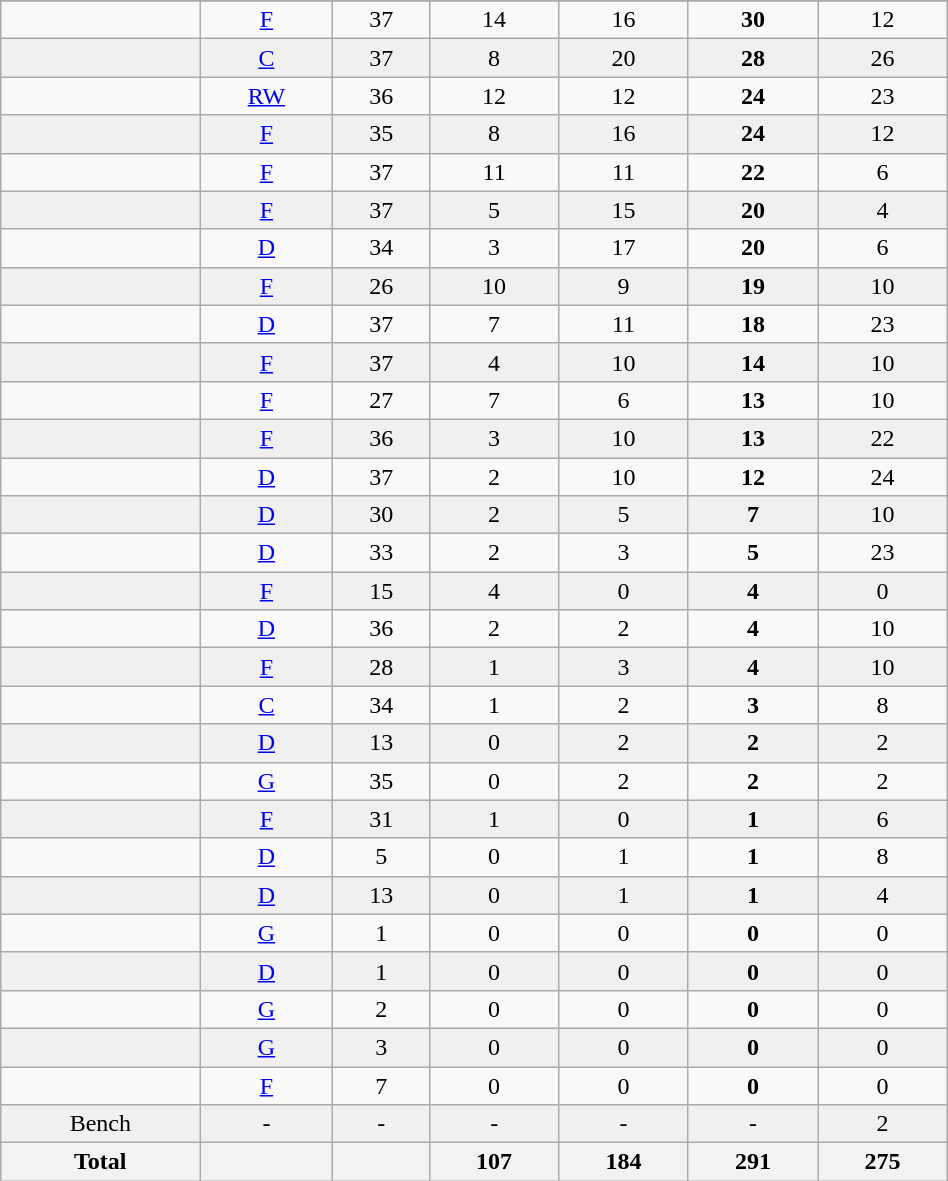<table class="wikitable sortable" width ="50%">
<tr align="center">
</tr>
<tr align="center" bgcolor="">
<td></td>
<td><a href='#'>F</a></td>
<td>37</td>
<td>14</td>
<td>16</td>
<td><strong>30</strong></td>
<td>12</td>
</tr>
<tr align="center" bgcolor="f0f0f0">
<td></td>
<td><a href='#'>C</a></td>
<td>37</td>
<td>8</td>
<td>20</td>
<td><strong>28</strong></td>
<td>26</td>
</tr>
<tr align="center" bgcolor="">
<td></td>
<td><a href='#'>RW</a></td>
<td>36</td>
<td>12</td>
<td>12</td>
<td><strong>24</strong></td>
<td>23</td>
</tr>
<tr align="center" bgcolor="f0f0f0">
<td></td>
<td><a href='#'>F</a></td>
<td>35</td>
<td>8</td>
<td>16</td>
<td><strong>24</strong></td>
<td>12</td>
</tr>
<tr align="center" bgcolor="">
<td></td>
<td><a href='#'>F</a></td>
<td>37</td>
<td>11</td>
<td>11</td>
<td><strong>22</strong></td>
<td>6</td>
</tr>
<tr align="center" bgcolor="f0f0f0">
<td></td>
<td><a href='#'>F</a></td>
<td>37</td>
<td>5</td>
<td>15</td>
<td><strong>20</strong></td>
<td>4</td>
</tr>
<tr align="center" bgcolor="">
<td></td>
<td><a href='#'>D</a></td>
<td>34</td>
<td>3</td>
<td>17</td>
<td><strong>20</strong></td>
<td>6</td>
</tr>
<tr align="center" bgcolor="f0f0f0">
<td></td>
<td><a href='#'>F</a></td>
<td>26</td>
<td>10</td>
<td>9</td>
<td><strong>19</strong></td>
<td>10</td>
</tr>
<tr align="center" bgcolor="">
<td></td>
<td><a href='#'>D</a></td>
<td>37</td>
<td>7</td>
<td>11</td>
<td><strong>18</strong></td>
<td>23</td>
</tr>
<tr align="center" bgcolor="f0f0f0">
<td></td>
<td><a href='#'>F</a></td>
<td>37</td>
<td>4</td>
<td>10</td>
<td><strong>14</strong></td>
<td>10</td>
</tr>
<tr align="center" bgcolor="">
<td></td>
<td><a href='#'>F</a></td>
<td>27</td>
<td>7</td>
<td>6</td>
<td><strong>13</strong></td>
<td>10</td>
</tr>
<tr align="center" bgcolor="f0f0f0">
<td></td>
<td><a href='#'>F</a></td>
<td>36</td>
<td>3</td>
<td>10</td>
<td><strong>13</strong></td>
<td>22</td>
</tr>
<tr align="center" bgcolor="">
<td></td>
<td><a href='#'>D</a></td>
<td>37</td>
<td>2</td>
<td>10</td>
<td><strong>12</strong></td>
<td>24</td>
</tr>
<tr align="center" bgcolor="f0f0f0">
<td></td>
<td><a href='#'>D</a></td>
<td>30</td>
<td>2</td>
<td>5</td>
<td><strong>7</strong></td>
<td>10</td>
</tr>
<tr align="center" bgcolor="">
<td></td>
<td><a href='#'>D</a></td>
<td>33</td>
<td>2</td>
<td>3</td>
<td><strong>5</strong></td>
<td>23</td>
</tr>
<tr align="center" bgcolor="f0f0f0">
<td></td>
<td><a href='#'>F</a></td>
<td>15</td>
<td>4</td>
<td>0</td>
<td><strong>4</strong></td>
<td>0</td>
</tr>
<tr align="center" bgcolor="">
<td></td>
<td><a href='#'>D</a></td>
<td>36</td>
<td>2</td>
<td>2</td>
<td><strong>4</strong></td>
<td>10</td>
</tr>
<tr align="center" bgcolor="f0f0f0">
<td></td>
<td><a href='#'>F</a></td>
<td>28</td>
<td>1</td>
<td>3</td>
<td><strong>4</strong></td>
<td>10</td>
</tr>
<tr align="center" bgcolor="">
<td></td>
<td><a href='#'>C</a></td>
<td>34</td>
<td>1</td>
<td>2</td>
<td><strong>3</strong></td>
<td>8</td>
</tr>
<tr align="center" bgcolor="f0f0f0">
<td></td>
<td><a href='#'>D</a></td>
<td>13</td>
<td>0</td>
<td>2</td>
<td><strong>2</strong></td>
<td>2</td>
</tr>
<tr align="center" bgcolor="">
<td></td>
<td><a href='#'>G</a></td>
<td>35</td>
<td>0</td>
<td>2</td>
<td><strong>2</strong></td>
<td>2</td>
</tr>
<tr align="center" bgcolor="f0f0f0">
<td></td>
<td><a href='#'>F</a></td>
<td>31</td>
<td>1</td>
<td>0</td>
<td><strong>1</strong></td>
<td>6</td>
</tr>
<tr align="center" bgcolor="">
<td></td>
<td><a href='#'>D</a></td>
<td>5</td>
<td>0</td>
<td>1</td>
<td><strong>1</strong></td>
<td>8</td>
</tr>
<tr align="center" bgcolor="f0f0f0">
<td></td>
<td><a href='#'>D</a></td>
<td>13</td>
<td>0</td>
<td>1</td>
<td><strong>1</strong></td>
<td>4</td>
</tr>
<tr align="center" bgcolor="">
<td></td>
<td><a href='#'>G</a></td>
<td>1</td>
<td>0</td>
<td>0</td>
<td><strong>0</strong></td>
<td>0</td>
</tr>
<tr align="center" bgcolor="f0f0f0">
<td></td>
<td><a href='#'>D</a></td>
<td>1</td>
<td>0</td>
<td>0</td>
<td><strong>0</strong></td>
<td>0</td>
</tr>
<tr align="center" bgcolor="">
<td></td>
<td><a href='#'>G</a></td>
<td>2</td>
<td>0</td>
<td>0</td>
<td><strong>0</strong></td>
<td>0</td>
</tr>
<tr align="center" bgcolor="f0f0f0">
<td></td>
<td><a href='#'>G</a></td>
<td>3</td>
<td>0</td>
<td>0</td>
<td><strong>0</strong></td>
<td>0</td>
</tr>
<tr align="center" bgcolor="">
<td></td>
<td><a href='#'>F</a></td>
<td>7</td>
<td>0</td>
<td>0</td>
<td><strong>0</strong></td>
<td>0</td>
</tr>
<tr align="center" bgcolor="f0f0f0">
<td>Bench</td>
<td>-</td>
<td>-</td>
<td>-</td>
<td>-</td>
<td>-</td>
<td>2</td>
</tr>
<tr>
<th>Total</th>
<th></th>
<th></th>
<th>107</th>
<th>184</th>
<th>291</th>
<th>275</th>
</tr>
</table>
